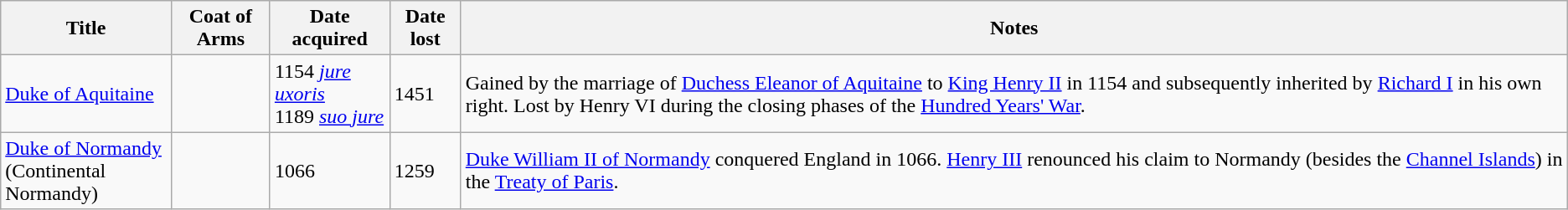<table class="wikitable">
<tr>
<th>Title</th>
<th>Coat of Arms</th>
<th>Date acquired</th>
<th>Date lost</th>
<th>Notes</th>
</tr>
<tr>
<td><a href='#'>Duke of Aquitaine</a></td>
<td></td>
<td>1154 <em><a href='#'>jure uxoris</a></em><br>1189 <em><a href='#'>suo jure</a></em></td>
<td>1451</td>
<td>Gained by the marriage of <a href='#'>Duchess Eleanor of Aquitaine</a> to <a href='#'>King Henry II</a> in 1154 and subsequently inherited by <a href='#'>Richard I</a> in his own right. Lost by Henry VI during the closing phases of the <a href='#'>Hundred Years' War</a>.</td>
</tr>
<tr>
<td><a href='#'>Duke of Normandy</a><br>(Continental Normandy)</td>
<td></td>
<td>1066</td>
<td>1259</td>
<td><a href='#'>Duke William II of Normandy</a> conquered England in 1066. <a href='#'>Henry III</a> renounced his claim to Normandy (besides the <a href='#'>Channel Islands</a>) in the <a href='#'>Treaty of Paris</a>.</td>
</tr>
</table>
